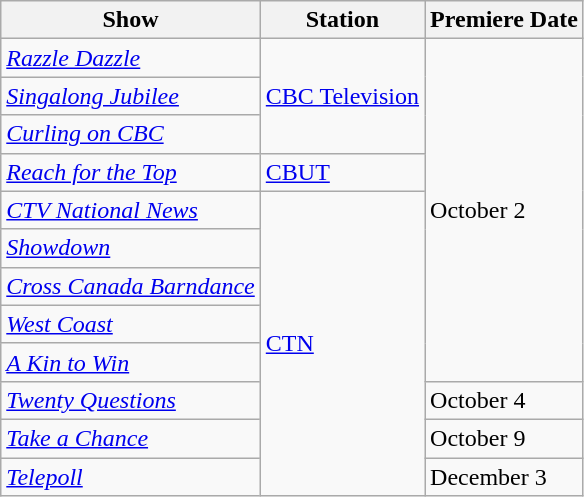<table class="wikitable">
<tr>
<th>Show</th>
<th>Station</th>
<th>Premiere Date</th>
</tr>
<tr>
<td><em><a href='#'>Razzle Dazzle</a></em></td>
<td rowspan="3"><a href='#'>CBC Television</a></td>
<td rowspan="9">October 2</td>
</tr>
<tr>
<td><em><a href='#'>Singalong Jubilee</a></em></td>
</tr>
<tr>
<td><em><a href='#'>Curling on CBC</a></em></td>
</tr>
<tr>
<td><em><a href='#'>Reach for the Top</a></em></td>
<td><a href='#'>CBUT</a></td>
</tr>
<tr>
<td><em><a href='#'>CTV National News</a></em></td>
<td rowspan="8"><a href='#'>CTN</a></td>
</tr>
<tr>
<td><em><a href='#'>Showdown</a></em></td>
</tr>
<tr>
<td><em><a href='#'>Cross Canada Barndance</a></em></td>
</tr>
<tr>
<td><em><a href='#'>West Coast</a></em></td>
</tr>
<tr>
<td><em><a href='#'>A Kin to Win</a></em></td>
</tr>
<tr>
<td><em><a href='#'>Twenty Questions</a></em></td>
<td>October 4</td>
</tr>
<tr>
<td><em><a href='#'>Take a Chance</a></em></td>
<td>October 9</td>
</tr>
<tr>
<td><em><a href='#'>Telepoll</a></em></td>
<td>December 3</td>
</tr>
</table>
